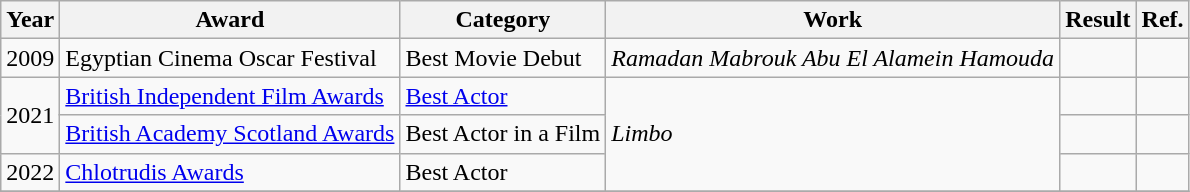<table class="wikitable plainrowheaders">
<tr>
<th>Year</th>
<th>Award</th>
<th>Category</th>
<th>Work</th>
<th>Result</th>
<th>Ref.</th>
</tr>
<tr>
<td>2009</td>
<td>Egyptian Cinema Oscar Festival</td>
<td>Best Movie Debut</td>
<td><em>Ramadan Mabrouk Abu El Alamein Hamouda</em></td>
<td></td>
<td></td>
</tr>
<tr>
<td rowspan="2">2021</td>
<td><a href='#'>British Independent Film Awards</a></td>
<td><a href='#'>Best Actor</a></td>
<td rowspan="3"><em>Limbo</em></td>
<td></td>
<td></td>
</tr>
<tr>
<td><a href='#'>British Academy Scotland Awards</a></td>
<td>Best Actor in a Film</td>
<td></td>
<td></td>
</tr>
<tr>
<td>2022</td>
<td><a href='#'>Chlotrudis Awards</a></td>
<td>Best Actor</td>
<td></td>
<td></td>
</tr>
<tr>
</tr>
</table>
